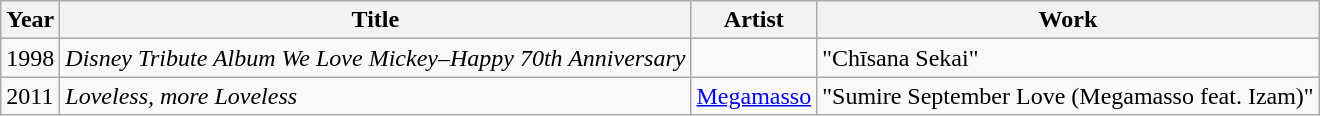<table class="wikitable">
<tr>
<th>Year</th>
<th>Title</th>
<th>Artist</th>
<th>Work</th>
</tr>
<tr>
<td>1998</td>
<td><em>Disney Tribute Album We Love Mickey–Happy 70th Anniversary</em></td>
<td></td>
<td>"Chīsana Sekai"</td>
</tr>
<tr>
<td>2011</td>
<td><em>Loveless, more Loveless</em></td>
<td><a href='#'>Megamasso</a></td>
<td>"Sumire September Love (Megamasso feat. Izam)"</td>
</tr>
</table>
